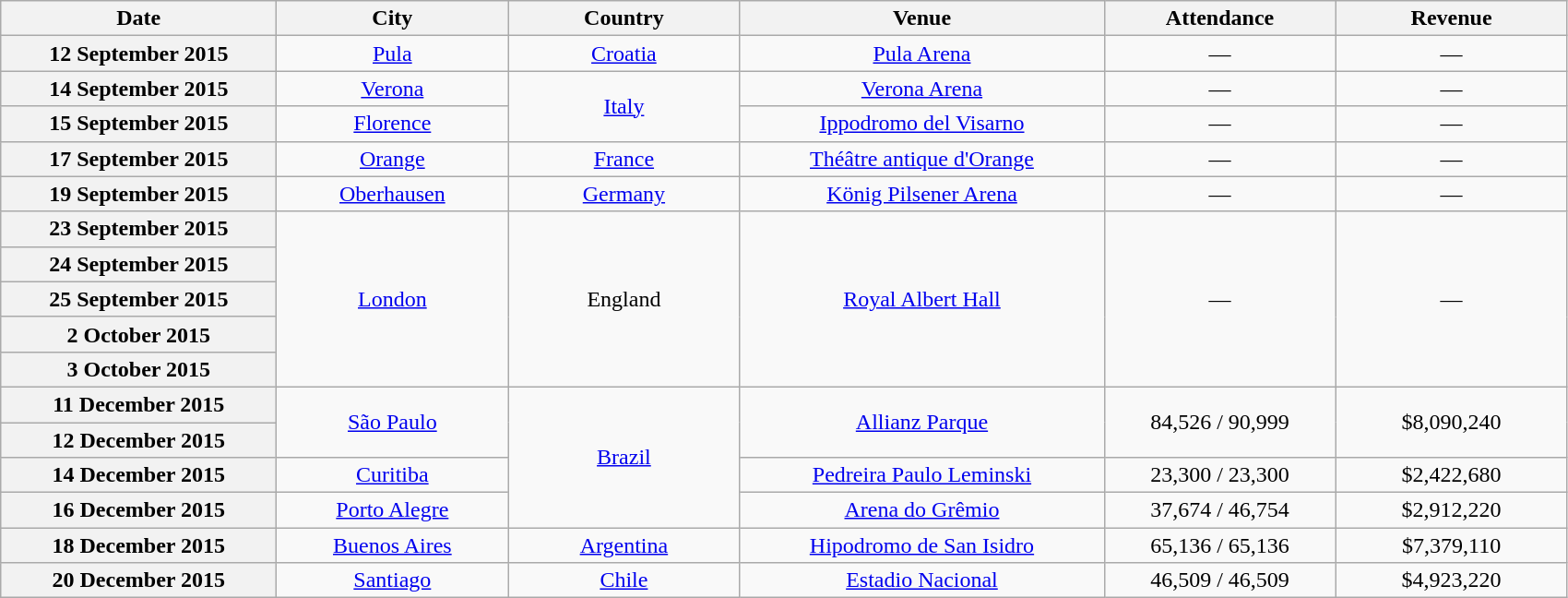<table class="wikitable plainrowheaders" style="text-align:center;">
<tr>
<th scope="col" style="width:12em;">Date</th>
<th scope="col" style="width:10em;">City</th>
<th scope="col" style="width:10em;">Country</th>
<th scope="col" style="width:16em;">Venue</th>
<th scope="col" style="width:10em;">Attendance</th>
<th scope="col" style="width:10em;">Revenue</th>
</tr>
<tr>
<th scope="row" style="text-align:center;">12 September 2015</th>
<td><a href='#'>Pula</a></td>
<td><a href='#'>Croatia</a></td>
<td><a href='#'>Pula Arena</a></td>
<td>—</td>
<td>—</td>
</tr>
<tr>
<th scope="row" style="text-align:center;">14 September 2015</th>
<td><a href='#'>Verona</a></td>
<td rowspan="2"><a href='#'>Italy</a></td>
<td><a href='#'>Verona Arena</a></td>
<td>—</td>
<td>—</td>
</tr>
<tr>
<th scope="row" style="text-align:center;">15 September 2015</th>
<td><a href='#'>Florence</a></td>
<td><a href='#'>Ippodromo del Visarno</a></td>
<td>—</td>
<td>—</td>
</tr>
<tr>
<th scope="row" style="text-align:center;">17 September 2015</th>
<td><a href='#'>Orange</a></td>
<td><a href='#'>France</a></td>
<td><a href='#'>Théâtre antique d'Orange</a></td>
<td>—</td>
<td>—</td>
</tr>
<tr>
<th scope="row" style="text-align:center;">19 September 2015</th>
<td><a href='#'>Oberhausen</a></td>
<td><a href='#'>Germany</a></td>
<td><a href='#'>König Pilsener Arena</a></td>
<td>—</td>
<td>—</td>
</tr>
<tr>
<th scope="row" style="text-align:center;">23 September 2015</th>
<td rowspan="5"><a href='#'>London</a></td>
<td rowspan="5">England</td>
<td rowspan="5"><a href='#'>Royal Albert Hall</a></td>
<td rowspan="5">—</td>
<td rowspan="5">—</td>
</tr>
<tr>
<th scope="row" style="text-align:center;">24 September 2015</th>
</tr>
<tr>
<th scope="row" style="text-align:center;">25 September 2015</th>
</tr>
<tr>
<th scope="row" style="text-align:center;">2 October 2015</th>
</tr>
<tr>
<th scope="row" style="text-align:center;">3 October 2015</th>
</tr>
<tr>
<th scope="row" style="text-align:center;">11 December 2015</th>
<td rowspan="2"><a href='#'>São Paulo</a></td>
<td rowspan="4"><a href='#'>Brazil</a></td>
<td rowspan="2"><a href='#'>Allianz Parque</a></td>
<td rowspan="2">84,526 / 90,999</td>
<td rowspan="2">$8,090,240</td>
</tr>
<tr>
<th scope="row" style="text-align:center;">12 December 2015</th>
</tr>
<tr>
<th scope="row" style="text-align:center;">14 December 2015</th>
<td><a href='#'>Curitiba</a></td>
<td><a href='#'>Pedreira Paulo Leminski</a></td>
<td>23,300 / 23,300</td>
<td>$2,422,680</td>
</tr>
<tr>
<th scope="row" style="text-align:center;">16 December 2015</th>
<td><a href='#'>Porto Alegre</a></td>
<td><a href='#'>Arena do Grêmio</a></td>
<td>37,674 / 46,754</td>
<td>$2,912,220</td>
</tr>
<tr>
<th scope="row" style="text-align:center;">18 December 2015</th>
<td><a href='#'>Buenos Aires</a></td>
<td><a href='#'>Argentina</a></td>
<td><a href='#'>Hipodromo de San Isidro</a></td>
<td>65,136 / 65,136</td>
<td>$7,379,110</td>
</tr>
<tr>
<th scope="row" style="text-align:center;">20 December 2015</th>
<td><a href='#'>Santiago</a></td>
<td><a href='#'>Chile</a></td>
<td><a href='#'>Estadio Nacional</a></td>
<td>46,509 / 46,509</td>
<td>$4,923,220</td>
</tr>
</table>
